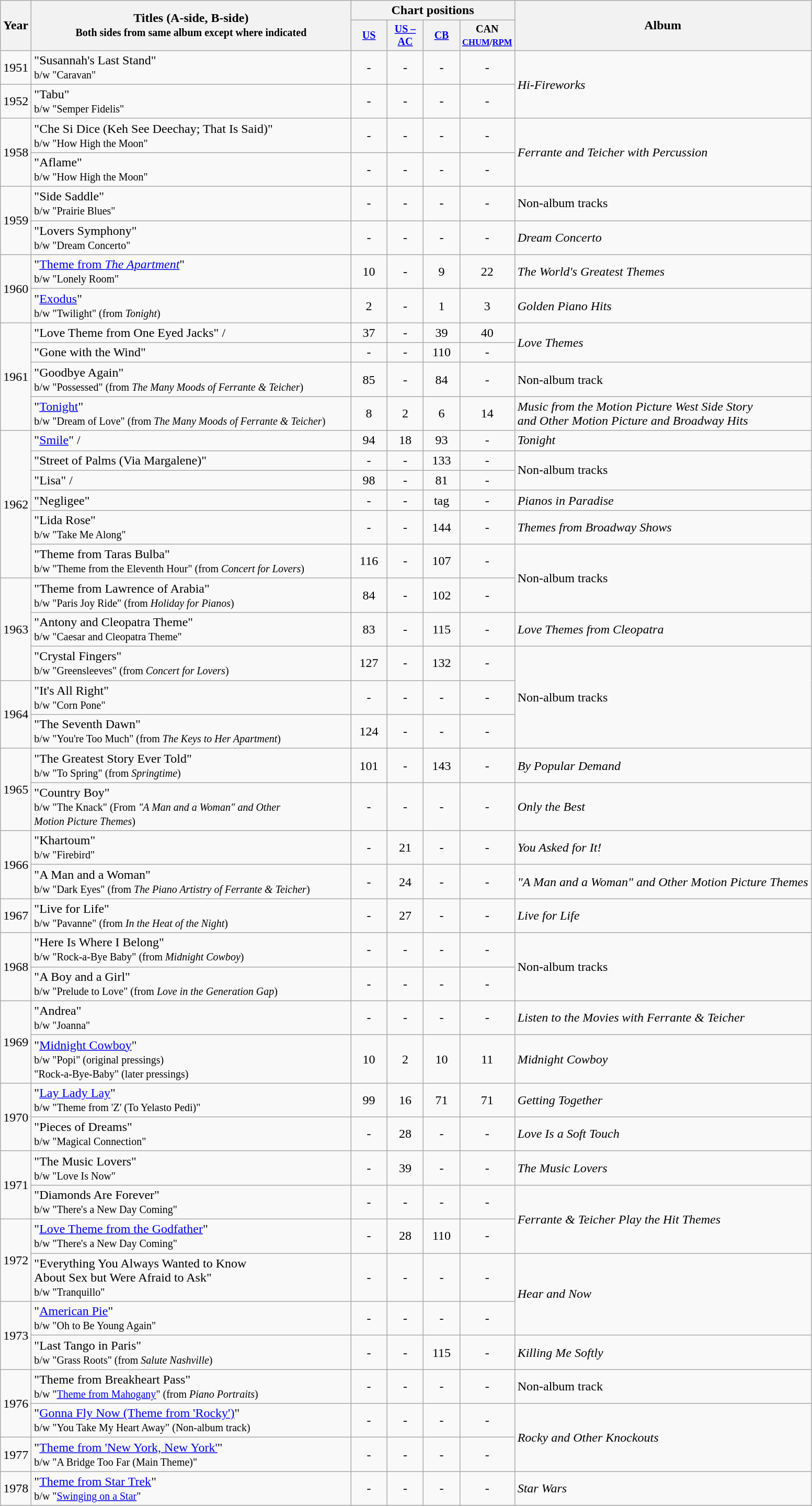<table class="wikitable" style="text-align:center;">
<tr>
<th rowspan="2">Year</th>
<th width="400" rowspan="2">Titles (A-side, B-side)<br><small>Both sides from same album except where indicated</small></th>
<th colspan="4">Chart positions</th>
<th rowspan="2">Album</th>
</tr>
<tr style="font-size:smaller;">
<th width="40"><a href='#'>US</a></th>
<th width="40"><a href='#'>US – AC</a></th>
<th width="40"><a href='#'>CB</a></th>
<th width="40">CAN<br><small><a href='#'>CHUM</a>/<a href='#'>RPM</a></small></th>
</tr>
<tr>
<td>1951</td>
<td align="left">"Susannah's Last Stand"<br><small>b/w "Caravan"</small></td>
<td>-</td>
<td>-</td>
<td>-</td>
<td>-</td>
<td align="left" rowspan="2"><em>Hi-Fireworks</em></td>
</tr>
<tr>
<td>1952</td>
<td align="left">"Tabu"<br><small>b/w "Semper Fidelis"</small></td>
<td>-</td>
<td>-</td>
<td>-</td>
<td>-</td>
</tr>
<tr>
<td rowspan="2">1958</td>
<td align="left">"Che Si Dice (Keh See Deechay; That Is Said)"<br><small>b/w "How High the Moon"</small></td>
<td>-</td>
<td>-</td>
<td>-</td>
<td>-</td>
<td align="left" rowspan="2"><em>Ferrante and Teicher with Percussion</em></td>
</tr>
<tr>
<td align="left">"Aflame"<br><small>b/w "How High the Moon"</small></td>
<td>-</td>
<td>-</td>
<td>-</td>
<td>-</td>
</tr>
<tr>
<td rowspan="2">1959</td>
<td align="left">"Side Saddle"<br><small>b/w "Prairie Blues"</small></td>
<td>-</td>
<td>-</td>
<td>-</td>
<td>-</td>
<td align="left">Non-album tracks</td>
</tr>
<tr>
<td align="left">"Lovers Symphony"<br><small>b/w "Dream Concerto"</small></td>
<td>-</td>
<td>-</td>
<td>-</td>
<td>-</td>
<td align="left"><em>Dream Concerto</em></td>
</tr>
<tr>
<td rowspan="2">1960</td>
<td align="left">"<a href='#'>Theme from <em>The Apartment</em></a>"<br><small>b/w "Lonely Room"</small></td>
<td>10</td>
<td>-</td>
<td>9</td>
<td>22</td>
<td align="left"><em>The World's Greatest Themes</em></td>
</tr>
<tr>
<td align="left">"<a href='#'>Exodus</a>"<br><small>b/w "Twilight" (from <em>Tonight</em>)</small></td>
<td>2</td>
<td>-</td>
<td>1</td>
<td>3</td>
<td align="left"><em>Golden Piano Hits</em></td>
</tr>
<tr>
<td rowspan="4">1961</td>
<td align="left">"Love Theme from One Eyed Jacks" /</td>
<td>37</td>
<td>-</td>
<td>39</td>
<td>40</td>
<td align="left" rowspan="2"><em>Love Themes</em></td>
</tr>
<tr>
<td align="left">"Gone with the Wind"</td>
<td>-</td>
<td>-</td>
<td>110</td>
<td>-</td>
</tr>
<tr>
<td align="left">"Goodbye Again"<br><small>b/w "Possessed" (from <em>The Many Moods of Ferrante & Teicher</em>)</small></td>
<td>85</td>
<td>-</td>
<td>84</td>
<td>-</td>
<td align="left">Non-album track</td>
</tr>
<tr>
<td align="left">"<a href='#'>Tonight</a>"<br><small>b/w "Dream of Love" (from <em>The Many Moods of Ferrante & Teicher</em>)</small></td>
<td>8</td>
<td>2</td>
<td>6</td>
<td>14</td>
<td align="left"><em>Music from the Motion Picture West Side Story<br>and Other Motion Picture and Broadway Hits</em></td>
</tr>
<tr>
<td rowspan="6">1962</td>
<td align="left">"<a href='#'>Smile</a>" /</td>
<td>94</td>
<td>18</td>
<td>93</td>
<td>-</td>
<td align="left"><em>Tonight</em></td>
</tr>
<tr>
<td align="left">"Street of Palms (Via Margalene)"</td>
<td>-</td>
<td>-</td>
<td>133</td>
<td>-</td>
<td align="left" rowspan="2">Non-album tracks</td>
</tr>
<tr>
<td align="left">"Lisa" /</td>
<td>98</td>
<td>-</td>
<td>81</td>
<td>-</td>
</tr>
<tr>
<td align="left">"Negligee"</td>
<td>-</td>
<td>-</td>
<td>tag</td>
<td>-</td>
<td align="left"><em>Pianos in Paradise</em></td>
</tr>
<tr>
<td align="left">"Lida Rose"<br><small>b/w "Take Me Along"</small></td>
<td>-</td>
<td>-</td>
<td>144</td>
<td>-</td>
<td align="left"><em>Themes from Broadway Shows</em></td>
</tr>
<tr>
<td align="left">"Theme from Taras Bulba"<br><small>b/w "Theme from the Eleventh Hour" (from <em>Concert for Lovers</em>)</small></td>
<td>116</td>
<td>-</td>
<td>107</td>
<td>-</td>
<td align="left" rowspan="2">Non-album tracks</td>
</tr>
<tr>
<td rowspan="3">1963</td>
<td align="left">"Theme from Lawrence of Arabia"<br><small>b/w "Paris Joy Ride" (from <em>Holiday for Pianos</em>)</small></td>
<td>84</td>
<td>-</td>
<td>102</td>
<td>-</td>
</tr>
<tr>
<td align="left">"Antony and Cleopatra Theme"<br><small>b/w "Caesar and Cleopatra Theme"</small></td>
<td>83</td>
<td>-</td>
<td>115</td>
<td>-</td>
<td align="left"><em>Love Themes from Cleopatra</em></td>
</tr>
<tr>
<td align="left">"Crystal Fingers"<br><small>b/w "Greensleeves" (from <em>Concert for Lovers</em>)</small></td>
<td>127</td>
<td>-</td>
<td>132</td>
<td>-</td>
<td align="left" rowspan="3">Non-album tracks</td>
</tr>
<tr>
<td rowspan="2">1964</td>
<td align="left">"It's All Right"<br><small>b/w "Corn Pone"</small></td>
<td>-</td>
<td>-</td>
<td>-</td>
<td>-</td>
</tr>
<tr>
<td align="left">"The Seventh Dawn"<br><small>b/w "You're Too Much" (from <em>The Keys to Her Apartment</em>)</small></td>
<td>124</td>
<td>-</td>
<td>-</td>
<td>-</td>
</tr>
<tr>
<td rowspan="2">1965</td>
<td align="left">"The Greatest Story Ever Told"<br><small>b/w "To Spring" (from <em>Springtime</em>)</small></td>
<td>101</td>
<td>-</td>
<td>143</td>
<td>-</td>
<td align="left"><em>By Popular Demand</em></td>
</tr>
<tr>
<td align="left">"Country Boy"<br><small>b/w "The Knack" (From <em>"A Man and a Woman" and Other<br>Motion Picture Themes</em>)</small></td>
<td>-</td>
<td>-</td>
<td>-</td>
<td>-</td>
<td align="left"><em>Only the Best</em></td>
</tr>
<tr>
<td rowspan="2">1966</td>
<td align="left">"Khartoum"<br><small>b/w "Firebird"</small></td>
<td>-</td>
<td>21</td>
<td>-</td>
<td>-</td>
<td align="left"><em>You Asked for It!</em></td>
</tr>
<tr>
<td align="left">"A Man and a Woman"<br><small>b/w "Dark Eyes" (from <em>The Piano Artistry of Ferrante & Teicher</em>)</small></td>
<td>-</td>
<td>24</td>
<td>-</td>
<td>-</td>
<td align="left"><em>"A Man and a Woman" and Other Motion Picture Themes</em></td>
</tr>
<tr>
<td>1967</td>
<td align="left">"Live for Life"<br><small>b/w "Pavanne" (from <em>In the Heat of the Night</em>)</small></td>
<td>-</td>
<td>27</td>
<td>-</td>
<td>-</td>
<td align="left"><em>Live for Life</em></td>
</tr>
<tr>
<td rowspan="2">1968</td>
<td align="left">"Here Is Where I Belong"<br><small>b/w "Rock-a-Bye Baby" (from <em>Midnight Cowboy</em>)</small></td>
<td>-</td>
<td>-</td>
<td>-</td>
<td>-</td>
<td align="left" rowspan="2">Non-album tracks</td>
</tr>
<tr>
<td align="left">"A Boy and a Girl"<br><small>b/w "Prelude to Love" (from <em>Love in the Generation Gap</em>)</small></td>
<td>-</td>
<td>-</td>
<td>-</td>
<td>-</td>
</tr>
<tr>
<td rowspan="2">1969</td>
<td align="left">"Andrea"<br><small>b/w "Joanna"</small></td>
<td>-</td>
<td>-</td>
<td>-</td>
<td>-</td>
<td align="left"><em>Listen to the Movies with Ferrante & Teicher</em></td>
</tr>
<tr>
<td align="left">"<a href='#'>Midnight Cowboy</a>"<br><small>b/w "Popi" (original pressings)<br>"Rock-a-Bye-Baby" (later pressings)</small></td>
<td>10</td>
<td>2</td>
<td>10</td>
<td>11</td>
<td align="left"><em>Midnight Cowboy</em></td>
</tr>
<tr>
<td rowspan="2">1970</td>
<td align="left">"<a href='#'>Lay Lady Lay</a>"<br><small>b/w "Theme from 'Z' (To Yelasto Pedi)"</small></td>
<td>99</td>
<td>16</td>
<td>71</td>
<td>71</td>
<td align="left"><em>Getting Together</em></td>
</tr>
<tr>
<td align="left">"Pieces of Dreams"<br><small>b/w "Magical Connection"</small></td>
<td>-</td>
<td>28</td>
<td>-</td>
<td>-</td>
<td align="left"><em>Love Is a Soft Touch</em></td>
</tr>
<tr>
<td rowspan="2">1971</td>
<td align="left">"The Music Lovers"<br><small>b/w "Love Is Now"</small></td>
<td>-</td>
<td>39</td>
<td>-</td>
<td>-</td>
<td align="left"><em>The Music Lovers</em></td>
</tr>
<tr>
<td align="left">"Diamonds Are Forever"<br><small>b/w "There's a New Day Coming"</small></td>
<td>-</td>
<td>-</td>
<td>-</td>
<td>-</td>
<td align="left" rowspan="2"><em>Ferrante & Teicher Play the Hit Themes</em></td>
</tr>
<tr>
<td rowspan="2">1972</td>
<td align="left">"<a href='#'>Love Theme from the Godfather</a>"<br><small>b/w "There's a New Day Coming"</small></td>
<td>-</td>
<td>28</td>
<td>110</td>
<td>-</td>
</tr>
<tr>
<td align="left">"Everything You Always Wanted to Know<br>About Sex but Were Afraid to Ask"<br><small>b/w "Tranquillo"</small></td>
<td>-</td>
<td>-</td>
<td>-</td>
<td>-</td>
<td align="left" rowspan="2"><em>Hear and Now</em></td>
</tr>
<tr>
<td rowspan="2">1973</td>
<td align="left">"<a href='#'>American Pie</a>"<br><small>b/w "Oh to Be Young Again"</small></td>
<td>-</td>
<td>-</td>
<td>-</td>
<td>-</td>
</tr>
<tr>
<td align="left">"Last Tango in Paris"<br><small>b/w "Grass Roots" (from <em>Salute Nashville</em>)</small></td>
<td>-</td>
<td>-</td>
<td>115</td>
<td>-</td>
<td align="left"><em>Killing Me Softly</em></td>
</tr>
<tr>
<td rowspan="2">1976</td>
<td align="left">"Theme from Breakheart Pass"<br><small>b/w "<a href='#'>Theme from Mahogany</a>" (from <em>Piano Portraits</em>)</small></td>
<td>-</td>
<td>-</td>
<td>-</td>
<td>-</td>
<td align="left">Non-album track</td>
</tr>
<tr>
<td align="left">"<a href='#'>Gonna Fly Now (Theme from 'Rocky')</a>"<br><small>b/w "You Take My Heart Away" (Non-album track)</small></td>
<td>-</td>
<td>-</td>
<td>-</td>
<td>-</td>
<td align="left" rowspan="2"><em>Rocky and Other Knockouts</em></td>
</tr>
<tr>
<td>1977</td>
<td align="left">"<a href='#'>Theme from 'New York, New York'</a>"<br><small>b/w "A Bridge Too Far (Main Theme)"</small></td>
<td>-</td>
<td>-</td>
<td>-</td>
<td>-</td>
</tr>
<tr>
<td>1978</td>
<td align="left">"<a href='#'>Theme from Star Trek</a>"<br><small>b/w "<a href='#'>Swinging on a Star</a>"</small></td>
<td>-</td>
<td>-</td>
<td>-</td>
<td>-</td>
<td align="left"><em>Star Wars</em></td>
</tr>
<tr>
</tr>
</table>
